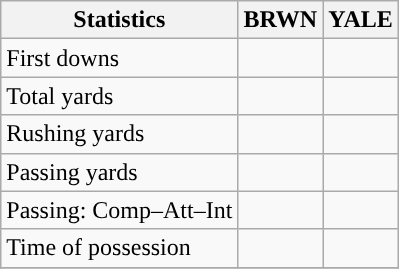<table class="wikitable" style="float: left;">
<tr>
<th>Statistics</th>
<th>BRWN</th>
<th>YALE</th>
</tr>
<tr>
<td>First downs</td>
<td></td>
<td></td>
</tr>
<tr>
<td>Total yards</td>
<td></td>
<td></td>
</tr>
<tr>
<td>Rushing yards</td>
<td></td>
<td></td>
</tr>
<tr>
<td>Passing yards</td>
<td></td>
<td></td>
</tr>
<tr>
<td>Passing: Comp–Att–Int</td>
<td></td>
<td></td>
</tr>
<tr>
<td>Time of possession</td>
<td></td>
<td></td>
</tr>
<tr>
</tr>
</table>
